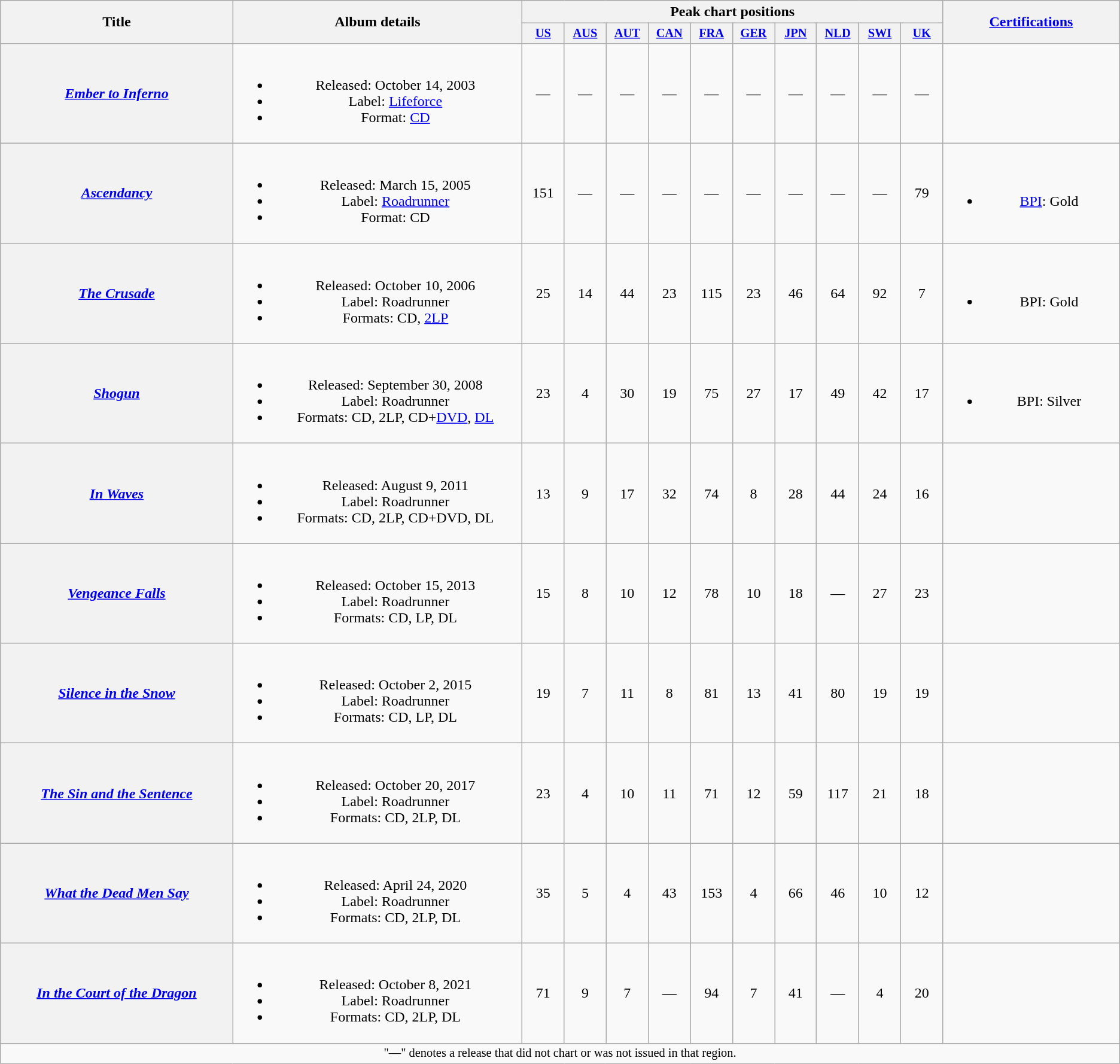<table class="wikitable plainrowheaders" style="text-align:center;">
<tr>
<th scope="col" rowspan="2" style="width:16em;">Title</th>
<th scope="col" rowspan="2" style="width:20em;">Album details</th>
<th scope="col" colspan="10">Peak chart positions</th>
<th scope="col" rowspan="2" style="width:12em;"><a href='#'>Certifications</a></th>
</tr>
<tr>
<th scope="col" style="width:3em;font-size:85%;"><a href='#'>US</a><br></th>
<th scope="col" style="width:3em;font-size:85%;"><a href='#'>AUS</a><br></th>
<th scope="col" style="width:3em;font-size:85%;"><a href='#'>AUT</a><br></th>
<th scope="col" style="width:3em;font-size:85%;"><a href='#'>CAN</a><br></th>
<th scope="col" style="width:3em;font-size:85%;"><a href='#'>FRA</a><br></th>
<th scope="col" style="width:3em;font-size:85%;"><a href='#'>GER</a><br></th>
<th scope="col" style="width:3em;font-size:85%;"><a href='#'>JPN</a><br></th>
<th scope="col" style="width:3em;font-size:85%;"><a href='#'>NLD</a><br></th>
<th scope="col" style="width:3em;font-size:85%;"><a href='#'>SWI</a><br></th>
<th scope="col" style="width:3em;font-size:85%;"><a href='#'>UK</a><br></th>
</tr>
<tr>
<th scope="row"><em><a href='#'>Ember to Inferno</a></em></th>
<td><br><ul><li>Released: October 14, 2003</li><li>Label: <a href='#'>Lifeforce</a></li><li>Format: <a href='#'>CD</a></li></ul></td>
<td>—</td>
<td>—</td>
<td>—</td>
<td>—</td>
<td>—</td>
<td>—</td>
<td>—</td>
<td>—</td>
<td>—</td>
<td>—</td>
<td></td>
</tr>
<tr>
<th scope="row"><em><a href='#'>Ascendancy</a></em></th>
<td><br><ul><li>Released: March 15, 2005</li><li>Label: <a href='#'>Roadrunner</a></li><li>Format: CD</li></ul></td>
<td>151</td>
<td>—</td>
<td>—</td>
<td>—</td>
<td>—</td>
<td>—</td>
<td>—</td>
<td>—</td>
<td>—</td>
<td>79</td>
<td><br><ul><li><a href='#'>BPI</a>: Gold</li></ul></td>
</tr>
<tr>
<th scope="row"><em><a href='#'>The Crusade</a></em></th>
<td><br><ul><li>Released: October 10, 2006</li><li>Label: Roadrunner</li><li>Formats: CD, <a href='#'>2LP</a></li></ul></td>
<td>25</td>
<td>14</td>
<td>44</td>
<td>23</td>
<td>115</td>
<td>23</td>
<td>46</td>
<td>64</td>
<td>92</td>
<td>7</td>
<td><br><ul><li>BPI: Gold</li></ul></td>
</tr>
<tr>
<th scope="row"><em><a href='#'>Shogun</a></em></th>
<td><br><ul><li>Released: September 30, 2008</li><li>Label: Roadrunner</li><li>Formats: CD, 2LP, CD+<a href='#'>DVD</a>, <a href='#'>DL</a></li></ul></td>
<td>23</td>
<td>4</td>
<td>30</td>
<td>19</td>
<td>75</td>
<td>27</td>
<td>17</td>
<td>49</td>
<td>42</td>
<td>17</td>
<td><br><ul><li>BPI: Silver</li></ul></td>
</tr>
<tr>
<th scope="row"><em><a href='#'>In Waves</a></em></th>
<td><br><ul><li>Released: August 9, 2011</li><li>Label: Roadrunner</li><li>Formats: CD, 2LP, CD+DVD, DL</li></ul></td>
<td>13</td>
<td>9</td>
<td>17</td>
<td>32</td>
<td>74</td>
<td>8</td>
<td>28</td>
<td>44</td>
<td>24</td>
<td>16</td>
<td></td>
</tr>
<tr>
<th scope="row"><em><a href='#'>Vengeance Falls</a></em></th>
<td><br><ul><li>Released: October 15, 2013</li><li>Label: Roadrunner</li><li>Formats: CD, LP, DL</li></ul></td>
<td>15</td>
<td>8</td>
<td>10</td>
<td>12</td>
<td>78</td>
<td>10</td>
<td>18</td>
<td>—</td>
<td>27</td>
<td>23</td>
<td></td>
</tr>
<tr>
<th scope="row"><em><a href='#'>Silence in the Snow</a></em></th>
<td><br><ul><li>Released: October 2, 2015</li><li>Label: Roadrunner</li><li>Formats: CD, LP, DL</li></ul></td>
<td>19</td>
<td>7</td>
<td>11</td>
<td>8</td>
<td>81</td>
<td>13</td>
<td>41</td>
<td>80</td>
<td>19</td>
<td>19</td>
<td></td>
</tr>
<tr>
<th scope="row"><em><a href='#'>The Sin and the Sentence</a></em></th>
<td><br><ul><li>Released: October 20, 2017</li><li>Label: Roadrunner</li><li>Formats: CD, 2LP, DL</li></ul></td>
<td>23</td>
<td>4</td>
<td>10</td>
<td>11</td>
<td>71</td>
<td>12</td>
<td>59</td>
<td>117</td>
<td>21</td>
<td>18</td>
<td></td>
</tr>
<tr>
<th scope="row"><em><a href='#'>What the Dead Men Say</a></em></th>
<td><br><ul><li>Released: April 24, 2020</li><li>Label: Roadrunner</li><li>Formats: CD, 2LP, DL</li></ul></td>
<td>35</td>
<td>5</td>
<td>4</td>
<td>43</td>
<td>153</td>
<td>4</td>
<td>66</td>
<td>46</td>
<td>10</td>
<td>12</td>
<td></td>
</tr>
<tr>
<th scope="row"><em><a href='#'>In the Court of the Dragon</a></em></th>
<td><br><ul><li>Released: October 8, 2021</li><li>Label: Roadrunner</li><li>Formats: CD, 2LP, DL</li></ul></td>
<td>71</td>
<td>9</td>
<td>7</td>
<td>—</td>
<td>94</td>
<td>7</td>
<td>41</td>
<td>—</td>
<td>4</td>
<td>20</td>
<td></td>
</tr>
<tr>
<td align="center" colspan="14" style="font-size: 85%">"—" denotes a release that did not chart or was not issued in that region.</td>
</tr>
</table>
